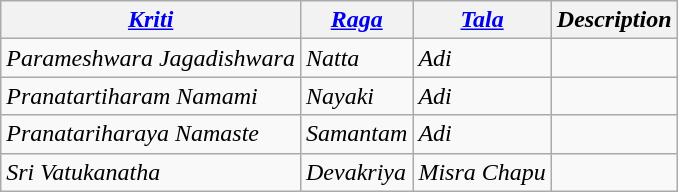<table class="wikitable">
<tr>
<th><em><a href='#'>Kriti</a></em></th>
<th><em><a href='#'>Raga</a></em></th>
<th><em><a href='#'>Tala</a></em></th>
<th><em>Description</em></th>
</tr>
<tr>
<td><em>Parameshwara Jagadishwara</em></td>
<td><em>Natta</em></td>
<td><em>Adi</em></td>
<td></td>
</tr>
<tr>
<td><em>Pranatartiharam Namami</em></td>
<td><em>Nayaki</em></td>
<td><em>Adi</em></td>
<td></td>
</tr>
<tr>
<td><em>Pranatariharaya Namaste</em></td>
<td><em>Samantam</em></td>
<td><em>Adi</em></td>
<td></td>
</tr>
<tr>
<td><em>Sri Vatukanatha</em></td>
<td><em>Devakriya</em></td>
<td><em>Misra Chapu</em></td>
<td></td>
</tr>
</table>
